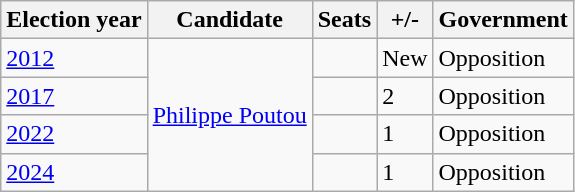<table class="wikitable">
<tr>
<th>Election year</th>
<th>Candidate</th>
<th>Seats</th>
<th>+/-</th>
<th><strong>Government</strong></th>
</tr>
<tr>
<td><a href='#'>2012</a></td>
<td rowspan="4"><a href='#'>Philippe Poutou</a></td>
<td></td>
<td>New</td>
<td>Opposition</td>
</tr>
<tr>
<td><a href='#'>2017</a></td>
<td></td>
<td> 2</td>
<td>Opposition</td>
</tr>
<tr>
<td><a href='#'>2022</a></td>
<td></td>
<td> 1</td>
<td>Opposition</td>
</tr>
<tr>
<td><a href='#'>2024</a></td>
<td></td>
<td>1</td>
<td>Opposition</td>
</tr>
</table>
